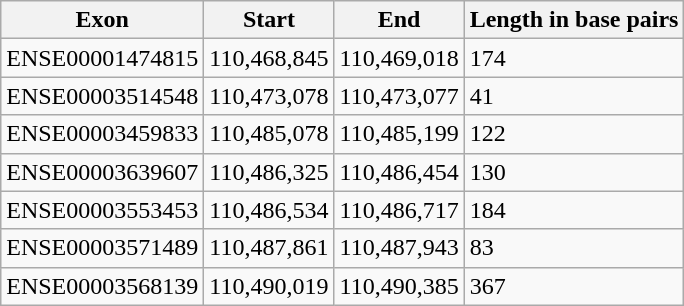<table class="wikitable">
<tr>
<th>Exon</th>
<th>Start</th>
<th>End</th>
<th>Length in base pairs</th>
</tr>
<tr>
<td>ENSE00001474815</td>
<td>110,468,845</td>
<td>110,469,018</td>
<td>174</td>
</tr>
<tr>
<td>ENSE00003514548</td>
<td>110,473,078</td>
<td>110,473,077</td>
<td>41</td>
</tr>
<tr>
<td>ENSE00003459833</td>
<td>110,485,078</td>
<td>110,485,199</td>
<td>122</td>
</tr>
<tr>
<td>ENSE00003639607</td>
<td>110,486,325</td>
<td>110,486,454</td>
<td>130</td>
</tr>
<tr>
<td>ENSE00003553453</td>
<td>110,486,534</td>
<td>110,486,717</td>
<td>184</td>
</tr>
<tr>
<td>ENSE00003571489</td>
<td>110,487,861</td>
<td>110,487,943</td>
<td>83</td>
</tr>
<tr>
<td>ENSE00003568139</td>
<td>110,490,019</td>
<td>110,490,385</td>
<td>367</td>
</tr>
</table>
